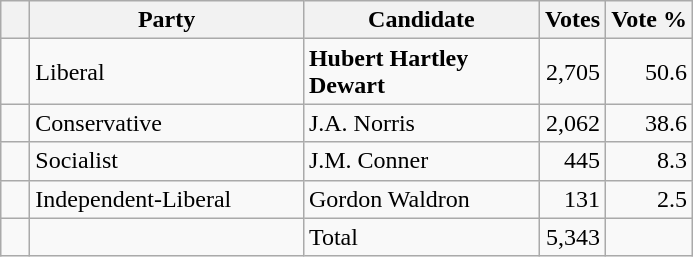<table class="wikitable">
<tr>
<th></th>
<th scope="col" width="175">Party</th>
<th scope="col" width="150">Candidate</th>
<th>Votes</th>
<th>Vote %</th>
</tr>
<tr>
<td>   </td>
<td>Liberal</td>
<td><strong>Hubert Hartley Dewart</strong></td>
<td align=right>2,705</td>
<td align=right>50.6</td>
</tr>
<tr>
<td>   </td>
<td>Conservative</td>
<td>J.A. Norris</td>
<td align=right>2,062</td>
<td align=right>38.6</td>
</tr>
<tr>
<td>   </td>
<td>Socialist</td>
<td>J.M. Conner</td>
<td align=right>445</td>
<td align=right>8.3</td>
</tr>
<tr>
<td>   </td>
<td>Independent-Liberal</td>
<td>Gordon Waldron</td>
<td align=right>131</td>
<td align=right>2.5</td>
</tr>
<tr>
<td></td>
<td></td>
<td>Total</td>
<td align=right>5,343</td>
<td></td>
</tr>
</table>
